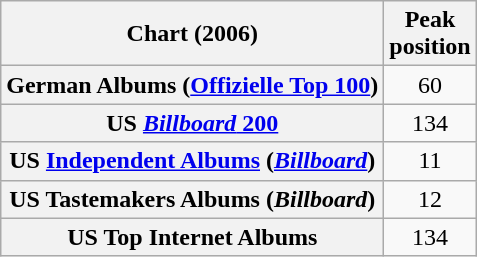<table class="wikitable sortable plainrowheaders">
<tr>
<th scope="col">Chart (2006)</th>
<th scope="col">Peak<br>position</th>
</tr>
<tr>
<th scope="row">German Albums (<a href='#'>Offizielle Top 100</a>)</th>
<td align="center">60</td>
</tr>
<tr>
<th scope="row">US <a href='#'><em>Billboard</em> 200</a></th>
<td align="center">134</td>
</tr>
<tr>
<th scope="row">US <a href='#'>Independent Albums</a> (<em><a href='#'>Billboard</a></em>)</th>
<td align="center">11</td>
</tr>
<tr>
<th scope="row">US Tastemakers Albums (<em>Billboard</em>)</th>
<td align="center">12</td>
</tr>
<tr>
<th scope="row">US Top Internet Albums</th>
<td align="center">134</td>
</tr>
</table>
